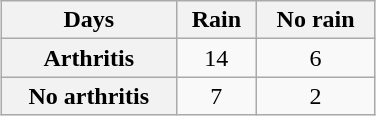<table class="wikitable" style="width:250px;text-align:center;margin: 1em auto 1em auto">
<tr>
<th>Days</th>
<th>Rain</th>
<th>No rain</th>
</tr>
<tr>
<th>Arthritis</th>
<td>14</td>
<td>6</td>
</tr>
<tr>
<th>No arthritis</th>
<td>7</td>
<td>2</td>
</tr>
</table>
